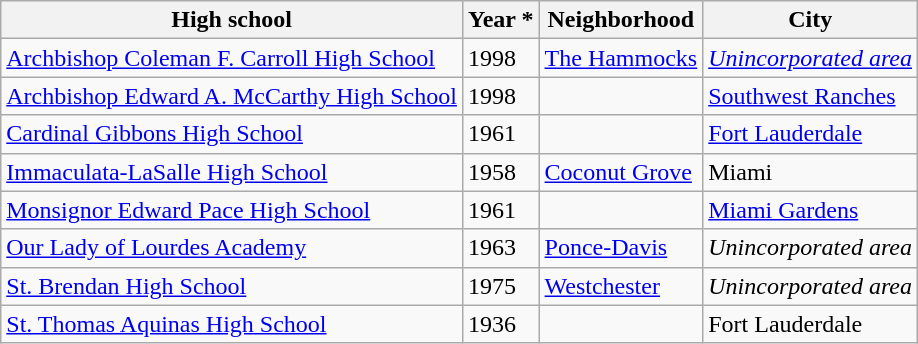<table class="wikitable sortable">
<tr>
<th>High school</th>
<th>Year *</th>
<th>Neighborhood</th>
<th>City</th>
</tr>
<tr>
<td><a href='#'>Archbishop Coleman F. Carroll High School</a></td>
<td>1998</td>
<td><a href='#'>The Hammocks</a></td>
<td><em><a href='#'>Unincorporated area</a></em></td>
</tr>
<tr>
<td><a href='#'>Archbishop Edward A. McCarthy High School</a></td>
<td>1998</td>
<td></td>
<td><a href='#'>Southwest Ranches</a></td>
</tr>
<tr>
<td><a href='#'>Cardinal Gibbons High School</a></td>
<td>1961</td>
<td></td>
<td><a href='#'>Fort Lauderdale</a></td>
</tr>
<tr>
<td><a href='#'>Immaculata-LaSalle High School</a></td>
<td>1958</td>
<td><a href='#'>Coconut Grove</a></td>
<td>Miami</td>
</tr>
<tr>
<td><a href='#'>Monsignor Edward Pace High School</a></td>
<td>1961</td>
<td></td>
<td><a href='#'>Miami Gardens</a></td>
</tr>
<tr>
<td><a href='#'>Our Lady of Lourdes Academy</a></td>
<td>1963</td>
<td><a href='#'>Ponce-Davis</a></td>
<td><em>Unincorporated area</em></td>
</tr>
<tr>
<td><a href='#'>St. Brendan High School</a></td>
<td>1975</td>
<td><a href='#'>Westchester</a></td>
<td><em>Unincorporated area</em></td>
</tr>
<tr>
<td><a href='#'>St. Thomas Aquinas High School</a></td>
<td>1936</td>
<td></td>
<td>Fort Lauderdale</td>
</tr>
</table>
